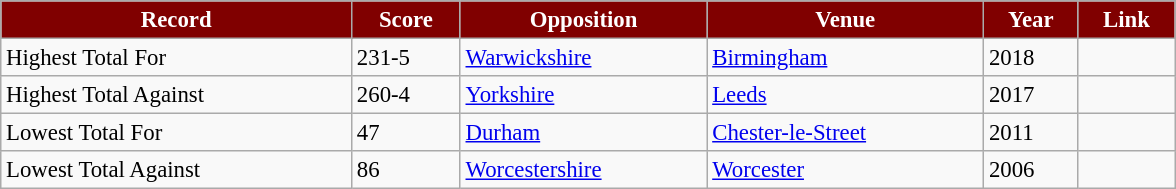<table class="wikitable" style="font-size:95%;" width="62%">
<tr>
<th style="background: maroon; color:white" align=right>Record</th>
<th style="background: maroon; color:white" align=right>Score</th>
<th style="background: maroon; color:white" align=right>Opposition</th>
<th style="background: maroon; color:white" align=right>Venue</th>
<th style="background: maroon; color:white" align=right>Year</th>
<th style="background: maroon; color:white" align=right>Link</th>
</tr>
<tr>
<td>Highest Total For</td>
<td>231-5</td>
<td><a href='#'>Warwickshire</a></td>
<td><a href='#'>Birmingham</a></td>
<td>2018</td>
<td></td>
</tr>
<tr>
<td>Highest Total Against</td>
<td>260-4</td>
<td><a href='#'>Yorkshire</a></td>
<td><a href='#'>Leeds</a></td>
<td>2017</td>
<td></td>
</tr>
<tr>
<td>Lowest Total For</td>
<td>47</td>
<td><a href='#'>Durham</a></td>
<td><a href='#'>Chester-le-Street</a></td>
<td>2011</td>
<td></td>
</tr>
<tr>
<td>Lowest Total Against</td>
<td>86</td>
<td><a href='#'>Worcestershire</a></td>
<td><a href='#'>Worcester</a></td>
<td>2006</td>
<td></td>
</tr>
</table>
